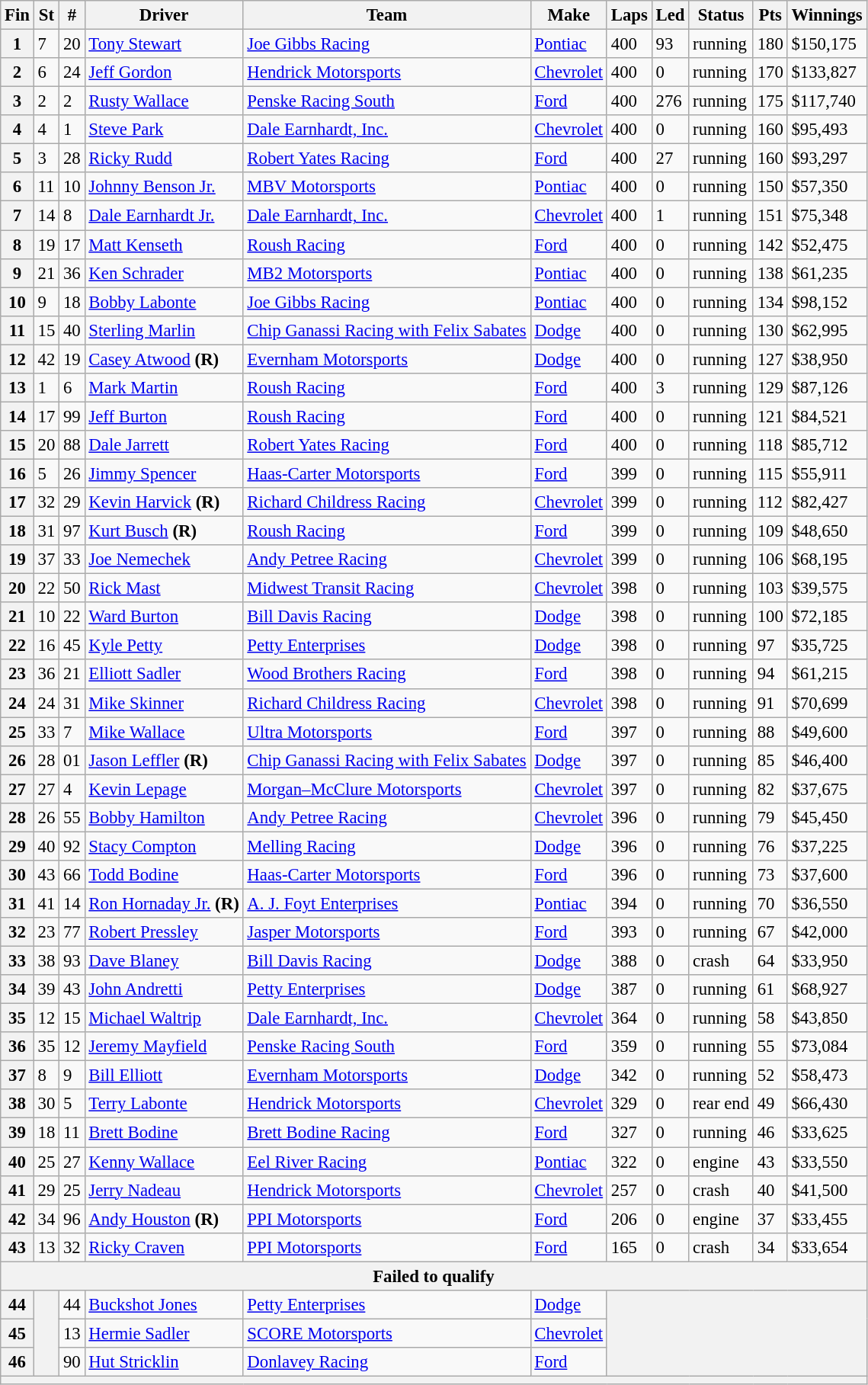<table class="wikitable" style="font-size:95%">
<tr>
<th>Fin</th>
<th>St</th>
<th>#</th>
<th>Driver</th>
<th>Team</th>
<th>Make</th>
<th>Laps</th>
<th>Led</th>
<th>Status</th>
<th>Pts</th>
<th>Winnings</th>
</tr>
<tr>
<th>1</th>
<td>7</td>
<td>20</td>
<td><a href='#'>Tony Stewart</a></td>
<td><a href='#'>Joe Gibbs Racing</a></td>
<td><a href='#'>Pontiac</a></td>
<td>400</td>
<td>93</td>
<td>running</td>
<td>180</td>
<td>$150,175</td>
</tr>
<tr>
<th>2</th>
<td>6</td>
<td>24</td>
<td><a href='#'>Jeff Gordon</a></td>
<td><a href='#'>Hendrick Motorsports</a></td>
<td><a href='#'>Chevrolet</a></td>
<td>400</td>
<td>0</td>
<td>running</td>
<td>170</td>
<td>$133,827</td>
</tr>
<tr>
<th>3</th>
<td>2</td>
<td>2</td>
<td><a href='#'>Rusty Wallace</a></td>
<td><a href='#'>Penske Racing South</a></td>
<td><a href='#'>Ford</a></td>
<td>400</td>
<td>276</td>
<td>running</td>
<td>175</td>
<td>$117,740</td>
</tr>
<tr>
<th>4</th>
<td>4</td>
<td>1</td>
<td><a href='#'>Steve Park</a></td>
<td><a href='#'>Dale Earnhardt, Inc.</a></td>
<td><a href='#'>Chevrolet</a></td>
<td>400</td>
<td>0</td>
<td>running</td>
<td>160</td>
<td>$95,493</td>
</tr>
<tr>
<th>5</th>
<td>3</td>
<td>28</td>
<td><a href='#'>Ricky Rudd</a></td>
<td><a href='#'>Robert Yates Racing</a></td>
<td><a href='#'>Ford</a></td>
<td>400</td>
<td>27</td>
<td>running</td>
<td>160</td>
<td>$93,297</td>
</tr>
<tr>
<th>6</th>
<td>11</td>
<td>10</td>
<td><a href='#'>Johnny Benson Jr.</a></td>
<td><a href='#'>MBV Motorsports</a></td>
<td><a href='#'>Pontiac</a></td>
<td>400</td>
<td>0</td>
<td>running</td>
<td>150</td>
<td>$57,350</td>
</tr>
<tr>
<th>7</th>
<td>14</td>
<td>8</td>
<td><a href='#'>Dale Earnhardt Jr.</a></td>
<td><a href='#'>Dale Earnhardt, Inc.</a></td>
<td><a href='#'>Chevrolet</a></td>
<td>400</td>
<td>1</td>
<td>running</td>
<td>151</td>
<td>$75,348</td>
</tr>
<tr>
<th>8</th>
<td>19</td>
<td>17</td>
<td><a href='#'>Matt Kenseth</a></td>
<td><a href='#'>Roush Racing</a></td>
<td><a href='#'>Ford</a></td>
<td>400</td>
<td>0</td>
<td>running</td>
<td>142</td>
<td>$52,475</td>
</tr>
<tr>
<th>9</th>
<td>21</td>
<td>36</td>
<td><a href='#'>Ken Schrader</a></td>
<td><a href='#'>MB2 Motorsports</a></td>
<td><a href='#'>Pontiac</a></td>
<td>400</td>
<td>0</td>
<td>running</td>
<td>138</td>
<td>$61,235</td>
</tr>
<tr>
<th>10</th>
<td>9</td>
<td>18</td>
<td><a href='#'>Bobby Labonte</a></td>
<td><a href='#'>Joe Gibbs Racing</a></td>
<td><a href='#'>Pontiac</a></td>
<td>400</td>
<td>0</td>
<td>running</td>
<td>134</td>
<td>$98,152</td>
</tr>
<tr>
<th>11</th>
<td>15</td>
<td>40</td>
<td><a href='#'>Sterling Marlin</a></td>
<td><a href='#'>Chip Ganassi Racing with Felix Sabates</a></td>
<td><a href='#'>Dodge</a></td>
<td>400</td>
<td>0</td>
<td>running</td>
<td>130</td>
<td>$62,995</td>
</tr>
<tr>
<th>12</th>
<td>42</td>
<td>19</td>
<td><a href='#'>Casey Atwood</a> <strong>(R)</strong></td>
<td><a href='#'>Evernham Motorsports</a></td>
<td><a href='#'>Dodge</a></td>
<td>400</td>
<td>0</td>
<td>running</td>
<td>127</td>
<td>$38,950</td>
</tr>
<tr>
<th>13</th>
<td>1</td>
<td>6</td>
<td><a href='#'>Mark Martin</a></td>
<td><a href='#'>Roush Racing</a></td>
<td><a href='#'>Ford</a></td>
<td>400</td>
<td>3</td>
<td>running</td>
<td>129</td>
<td>$87,126</td>
</tr>
<tr>
<th>14</th>
<td>17</td>
<td>99</td>
<td><a href='#'>Jeff Burton</a></td>
<td><a href='#'>Roush Racing</a></td>
<td><a href='#'>Ford</a></td>
<td>400</td>
<td>0</td>
<td>running</td>
<td>121</td>
<td>$84,521</td>
</tr>
<tr>
<th>15</th>
<td>20</td>
<td>88</td>
<td><a href='#'>Dale Jarrett</a></td>
<td><a href='#'>Robert Yates Racing</a></td>
<td><a href='#'>Ford</a></td>
<td>400</td>
<td>0</td>
<td>running</td>
<td>118</td>
<td>$85,712</td>
</tr>
<tr>
<th>16</th>
<td>5</td>
<td>26</td>
<td><a href='#'>Jimmy Spencer</a></td>
<td><a href='#'>Haas-Carter Motorsports</a></td>
<td><a href='#'>Ford</a></td>
<td>399</td>
<td>0</td>
<td>running</td>
<td>115</td>
<td>$55,911</td>
</tr>
<tr>
<th>17</th>
<td>32</td>
<td>29</td>
<td><a href='#'>Kevin Harvick</a> <strong>(R)</strong></td>
<td><a href='#'>Richard Childress Racing</a></td>
<td><a href='#'>Chevrolet</a></td>
<td>399</td>
<td>0</td>
<td>running</td>
<td>112</td>
<td>$82,427</td>
</tr>
<tr>
<th>18</th>
<td>31</td>
<td>97</td>
<td><a href='#'>Kurt Busch</a> <strong>(R)</strong></td>
<td><a href='#'>Roush Racing</a></td>
<td><a href='#'>Ford</a></td>
<td>399</td>
<td>0</td>
<td>running</td>
<td>109</td>
<td>$48,650</td>
</tr>
<tr>
<th>19</th>
<td>37</td>
<td>33</td>
<td><a href='#'>Joe Nemechek</a></td>
<td><a href='#'>Andy Petree Racing</a></td>
<td><a href='#'>Chevrolet</a></td>
<td>399</td>
<td>0</td>
<td>running</td>
<td>106</td>
<td>$68,195</td>
</tr>
<tr>
<th>20</th>
<td>22</td>
<td>50</td>
<td><a href='#'>Rick Mast</a></td>
<td><a href='#'>Midwest Transit Racing</a></td>
<td><a href='#'>Chevrolet</a></td>
<td>398</td>
<td>0</td>
<td>running</td>
<td>103</td>
<td>$39,575</td>
</tr>
<tr>
<th>21</th>
<td>10</td>
<td>22</td>
<td><a href='#'>Ward Burton</a></td>
<td><a href='#'>Bill Davis Racing</a></td>
<td><a href='#'>Dodge</a></td>
<td>398</td>
<td>0</td>
<td>running</td>
<td>100</td>
<td>$72,185</td>
</tr>
<tr>
<th>22</th>
<td>16</td>
<td>45</td>
<td><a href='#'>Kyle Petty</a></td>
<td><a href='#'>Petty Enterprises</a></td>
<td><a href='#'>Dodge</a></td>
<td>398</td>
<td>0</td>
<td>running</td>
<td>97</td>
<td>$35,725</td>
</tr>
<tr>
<th>23</th>
<td>36</td>
<td>21</td>
<td><a href='#'>Elliott Sadler</a></td>
<td><a href='#'>Wood Brothers Racing</a></td>
<td><a href='#'>Ford</a></td>
<td>398</td>
<td>0</td>
<td>running</td>
<td>94</td>
<td>$61,215</td>
</tr>
<tr>
<th>24</th>
<td>24</td>
<td>31</td>
<td><a href='#'>Mike Skinner</a></td>
<td><a href='#'>Richard Childress Racing</a></td>
<td><a href='#'>Chevrolet</a></td>
<td>398</td>
<td>0</td>
<td>running</td>
<td>91</td>
<td>$70,699</td>
</tr>
<tr>
<th>25</th>
<td>33</td>
<td>7</td>
<td><a href='#'>Mike Wallace</a></td>
<td><a href='#'>Ultra Motorsports</a></td>
<td><a href='#'>Ford</a></td>
<td>397</td>
<td>0</td>
<td>running</td>
<td>88</td>
<td>$49,600</td>
</tr>
<tr>
<th>26</th>
<td>28</td>
<td>01</td>
<td><a href='#'>Jason Leffler</a> <strong>(R)</strong></td>
<td><a href='#'>Chip Ganassi Racing with Felix Sabates</a></td>
<td><a href='#'>Dodge</a></td>
<td>397</td>
<td>0</td>
<td>running</td>
<td>85</td>
<td>$46,400</td>
</tr>
<tr>
<th>27</th>
<td>27</td>
<td>4</td>
<td><a href='#'>Kevin Lepage</a></td>
<td><a href='#'>Morgan–McClure Motorsports</a></td>
<td><a href='#'>Chevrolet</a></td>
<td>397</td>
<td>0</td>
<td>running</td>
<td>82</td>
<td>$37,675</td>
</tr>
<tr>
<th>28</th>
<td>26</td>
<td>55</td>
<td><a href='#'>Bobby Hamilton</a></td>
<td><a href='#'>Andy Petree Racing</a></td>
<td><a href='#'>Chevrolet</a></td>
<td>396</td>
<td>0</td>
<td>running</td>
<td>79</td>
<td>$45,450</td>
</tr>
<tr>
<th>29</th>
<td>40</td>
<td>92</td>
<td><a href='#'>Stacy Compton</a></td>
<td><a href='#'>Melling Racing</a></td>
<td><a href='#'>Dodge</a></td>
<td>396</td>
<td>0</td>
<td>running</td>
<td>76</td>
<td>$37,225</td>
</tr>
<tr>
<th>30</th>
<td>43</td>
<td>66</td>
<td><a href='#'>Todd Bodine</a></td>
<td><a href='#'>Haas-Carter Motorsports</a></td>
<td><a href='#'>Ford</a></td>
<td>396</td>
<td>0</td>
<td>running</td>
<td>73</td>
<td>$37,600</td>
</tr>
<tr>
<th>31</th>
<td>41</td>
<td>14</td>
<td><a href='#'>Ron Hornaday Jr.</a> <strong>(R)</strong></td>
<td><a href='#'>A. J. Foyt Enterprises</a></td>
<td><a href='#'>Pontiac</a></td>
<td>394</td>
<td>0</td>
<td>running</td>
<td>70</td>
<td>$36,550</td>
</tr>
<tr>
<th>32</th>
<td>23</td>
<td>77</td>
<td><a href='#'>Robert Pressley</a></td>
<td><a href='#'>Jasper Motorsports</a></td>
<td><a href='#'>Ford</a></td>
<td>393</td>
<td>0</td>
<td>running</td>
<td>67</td>
<td>$42,000</td>
</tr>
<tr>
<th>33</th>
<td>38</td>
<td>93</td>
<td><a href='#'>Dave Blaney</a></td>
<td><a href='#'>Bill Davis Racing</a></td>
<td><a href='#'>Dodge</a></td>
<td>388</td>
<td>0</td>
<td>crash</td>
<td>64</td>
<td>$33,950</td>
</tr>
<tr>
<th>34</th>
<td>39</td>
<td>43</td>
<td><a href='#'>John Andretti</a></td>
<td><a href='#'>Petty Enterprises</a></td>
<td><a href='#'>Dodge</a></td>
<td>387</td>
<td>0</td>
<td>running</td>
<td>61</td>
<td>$68,927</td>
</tr>
<tr>
<th>35</th>
<td>12</td>
<td>15</td>
<td><a href='#'>Michael Waltrip</a></td>
<td><a href='#'>Dale Earnhardt, Inc.</a></td>
<td><a href='#'>Chevrolet</a></td>
<td>364</td>
<td>0</td>
<td>running</td>
<td>58</td>
<td>$43,850</td>
</tr>
<tr>
<th>36</th>
<td>35</td>
<td>12</td>
<td><a href='#'>Jeremy Mayfield</a></td>
<td><a href='#'>Penske Racing South</a></td>
<td><a href='#'>Ford</a></td>
<td>359</td>
<td>0</td>
<td>running</td>
<td>55</td>
<td>$73,084</td>
</tr>
<tr>
<th>37</th>
<td>8</td>
<td>9</td>
<td><a href='#'>Bill Elliott</a></td>
<td><a href='#'>Evernham Motorsports</a></td>
<td><a href='#'>Dodge</a></td>
<td>342</td>
<td>0</td>
<td>running</td>
<td>52</td>
<td>$58,473</td>
</tr>
<tr>
<th>38</th>
<td>30</td>
<td>5</td>
<td><a href='#'>Terry Labonte</a></td>
<td><a href='#'>Hendrick Motorsports</a></td>
<td><a href='#'>Chevrolet</a></td>
<td>329</td>
<td>0</td>
<td>rear end</td>
<td>49</td>
<td>$66,430</td>
</tr>
<tr>
<th>39</th>
<td>18</td>
<td>11</td>
<td><a href='#'>Brett Bodine</a></td>
<td><a href='#'>Brett Bodine Racing</a></td>
<td><a href='#'>Ford</a></td>
<td>327</td>
<td>0</td>
<td>running</td>
<td>46</td>
<td>$33,625</td>
</tr>
<tr>
<th>40</th>
<td>25</td>
<td>27</td>
<td><a href='#'>Kenny Wallace</a></td>
<td><a href='#'>Eel River Racing</a></td>
<td><a href='#'>Pontiac</a></td>
<td>322</td>
<td>0</td>
<td>engine</td>
<td>43</td>
<td>$33,550</td>
</tr>
<tr>
<th>41</th>
<td>29</td>
<td>25</td>
<td><a href='#'>Jerry Nadeau</a></td>
<td><a href='#'>Hendrick Motorsports</a></td>
<td><a href='#'>Chevrolet</a></td>
<td>257</td>
<td>0</td>
<td>crash</td>
<td>40</td>
<td>$41,500</td>
</tr>
<tr>
<th>42</th>
<td>34</td>
<td>96</td>
<td><a href='#'>Andy Houston</a> <strong>(R)</strong></td>
<td><a href='#'>PPI Motorsports</a></td>
<td><a href='#'>Ford</a></td>
<td>206</td>
<td>0</td>
<td>engine</td>
<td>37</td>
<td>$33,455</td>
</tr>
<tr>
<th>43</th>
<td>13</td>
<td>32</td>
<td><a href='#'>Ricky Craven</a></td>
<td><a href='#'>PPI Motorsports</a></td>
<td><a href='#'>Ford</a></td>
<td>165</td>
<td>0</td>
<td>crash</td>
<td>34</td>
<td>$33,654</td>
</tr>
<tr>
<th colspan="11">Failed to qualify</th>
</tr>
<tr>
<th>44</th>
<th rowspan="3"></th>
<td>44</td>
<td><a href='#'>Buckshot Jones</a></td>
<td><a href='#'>Petty Enterprises</a></td>
<td><a href='#'>Dodge</a></td>
<th colspan="5" rowspan="3"></th>
</tr>
<tr>
<th>45</th>
<td>13</td>
<td><a href='#'>Hermie Sadler</a></td>
<td><a href='#'>SCORE Motorsports</a></td>
<td><a href='#'>Chevrolet</a></td>
</tr>
<tr>
<th>46</th>
<td>90</td>
<td><a href='#'>Hut Stricklin</a></td>
<td><a href='#'>Donlavey Racing</a></td>
<td><a href='#'>Ford</a></td>
</tr>
<tr>
<th colspan="11"></th>
</tr>
</table>
